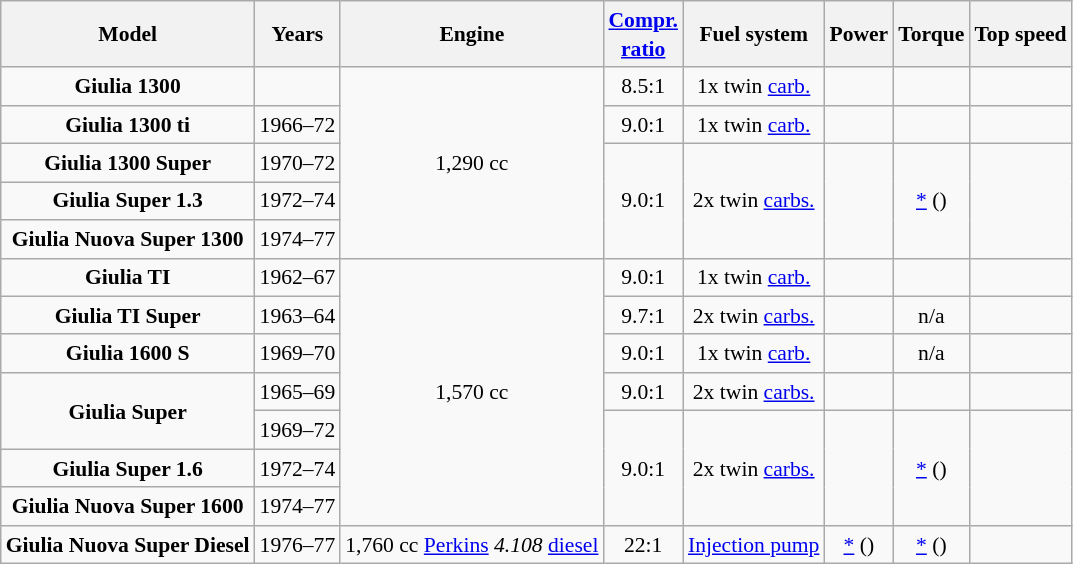<table class="wikitable" style="text-align:center; font-size:90%; line-height:1.3em">
<tr>
<th>Model</th>
<th>Years</th>
<th>Engine</th>
<th><a href='#'>Compr.<br>ratio</a></th>
<th>Fuel system</th>
<th>Power</th>
<th>Torque</th>
<th>Top speed</th>
</tr>
<tr>
<td><strong>Giulia 1300</strong></td>
<td></td>
<td rowspan=5>1,290 cc </td>
<td>8.5:1</td>
<td>1x twin <a href='#'>carb.</a></td>
<td> </td>
<td> </td>
<td></td>
</tr>
<tr>
<td><strong>Giulia 1300 ti</strong></td>
<td>1966–72</td>
<td>9.0:1</td>
<td>1x twin <a href='#'>carb.</a></td>
<td> </td>
<td> </td>
<td></td>
</tr>
<tr>
<td><strong>Giulia 1300 Super</strong></td>
<td>1970–72</td>
<td rowspan=3>9.0:1</td>
<td rowspan=3>2x twin <a href='#'>carbs.</a></td>
<td rowspan=3> </td>
<td rowspan=3><a href='#'>*</a> () </td>
<td rowspan=3></td>
</tr>
<tr>
<td><strong>Giulia Super 1.3</strong></td>
<td>1972–74</td>
</tr>
<tr>
<td><strong>Giulia Nuova Super 1300</strong></td>
<td>1974–77</td>
</tr>
<tr>
<td><strong>Giulia TI</strong></td>
<td>1962–67</td>
<td rowspan=7>1,570 cc </td>
<td>9.0:1</td>
<td>1x twin <a href='#'>carb.</a></td>
<td> </td>
<td> </td>
<td></td>
</tr>
<tr>
<td><strong>Giulia TI Super</strong></td>
<td>1963–64</td>
<td>9.7:1</td>
<td>2x twin <a href='#'>carbs.</a></td>
<td> </td>
<td>n/a</td>
<td></td>
</tr>
<tr>
<td><strong>Giulia 1600 S</strong></td>
<td>1969–70</td>
<td>9.0:1</td>
<td>1x twin <a href='#'>carb.</a></td>
<td> </td>
<td>n/a</td>
<td></td>
</tr>
<tr>
<td rowspan=2><strong>Giulia Super</strong></td>
<td>1965–69</td>
<td>9.0:1</td>
<td>2x twin <a href='#'>carbs.</a></td>
<td> </td>
<td> </td>
<td></td>
</tr>
<tr>
<td>1969–72</td>
<td rowspan=3>9.0:1</td>
<td rowspan=3>2x twin <a href='#'>carbs.</a></td>
<td rowspan=3> </td>
<td rowspan=3><a href='#'>*</a> () </td>
<td rowspan=3></td>
</tr>
<tr>
<td><strong>Giulia Super 1.6</strong></td>
<td>1972–74</td>
</tr>
<tr>
<td><strong>Giulia Nuova Super 1600</strong></td>
<td>1974–77</td>
</tr>
<tr>
<td><strong>Giulia Nuova Super Diesel</strong></td>
<td>1976–77</td>
<td>1,760 cc <a href='#'>Perkins</a> <em>4.108</em> <a href='#'>diesel</a></td>
<td>22:1</td>
<td><a href='#'>Injection pump</a></td>
<td><a href='#'>*</a> () </td>
<td><a href='#'>*</a> () </td>
<td></td>
</tr>
</table>
